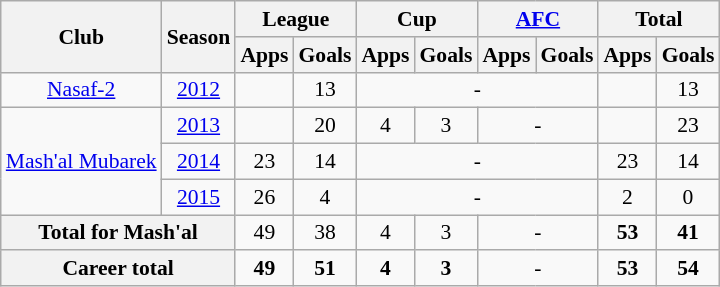<table class="wikitable" style="font-size:90%; text-align:center;">
<tr>
<th rowspan="2">Club</th>
<th rowspan="2">Season</th>
<th colspan="2">League</th>
<th colspan="2">Cup</th>
<th colspan="2"><a href='#'>AFC</a></th>
<th colspan="2">Total</th>
</tr>
<tr>
<th>Apps</th>
<th>Goals</th>
<th>Apps</th>
<th>Goals</th>
<th>Apps</th>
<th>Goals</th>
<th>Apps</th>
<th>Goals</th>
</tr>
<tr>
<td rowspan="1"><a href='#'>Nasaf-2</a></td>
<td><a href='#'>2012</a></td>
<td></td>
<td>13</td>
<td colspan="4">-</td>
<td></td>
<td>13</td>
</tr>
<tr>
<td rowspan="3"><a href='#'>Mash'al Mubarek</a></td>
<td><a href='#'>2013</a></td>
<td></td>
<td>20</td>
<td>4</td>
<td>3</td>
<td colspan="2">-</td>
<td></td>
<td>23</td>
</tr>
<tr>
<td><a href='#'>2014</a></td>
<td>23</td>
<td>14</td>
<td colspan="4">-</td>
<td>23</td>
<td>14</td>
</tr>
<tr>
<td><a href='#'>2015</a></td>
<td>26</td>
<td>4</td>
<td colspan="4">-</td>
<td>2</td>
<td>0</td>
</tr>
<tr>
<th colspan="2">Total for Mash'al</th>
<td>49</td>
<td>38</td>
<td>4</td>
<td>3</td>
<td colspan="2">-</td>
<td><strong>53</strong></td>
<td><strong>41</strong></td>
</tr>
<tr>
<th colspan="2">Career total</th>
<td><strong>49</strong></td>
<td><strong>51</strong></td>
<td><strong>4</strong></td>
<td><strong>3</strong></td>
<td colspan="2">-</td>
<td><strong>53</strong></td>
<td><strong>54</strong></td>
</tr>
</table>
